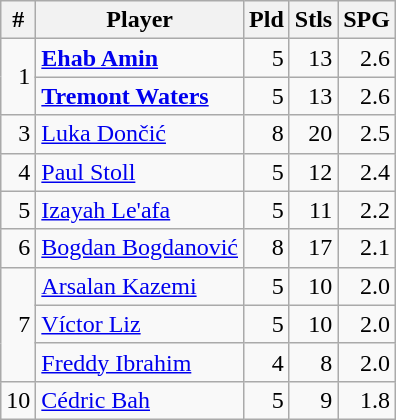<table class=wikitable style="text-align:right; display:inline-table;">
<tr>
<th>#</th>
<th>Player</th>
<th>Pld</th>
<th>Stls</th>
<th>SPG</th>
</tr>
<tr>
<td rowspan=2>1</td>
<td align=left> <strong><a href='#'>Ehab Amin</a></strong></td>
<td>5</td>
<td>13</td>
<td>2.6</td>
</tr>
<tr>
<td align=left> <strong><a href='#'>Tremont Waters</a></strong></td>
<td>5</td>
<td>13</td>
<td>2.6</td>
</tr>
<tr>
<td>3</td>
<td align=left> <a href='#'>Luka Dončić</a></td>
<td>8</td>
<td>20</td>
<td>2.5</td>
</tr>
<tr>
<td>4</td>
<td align=left> <a href='#'>Paul Stoll</a></td>
<td>5</td>
<td>12</td>
<td>2.4</td>
</tr>
<tr>
<td>5</td>
<td align=left> <a href='#'>Izayah Le'afa</a></td>
<td>5</td>
<td>11</td>
<td>2.2</td>
</tr>
<tr>
<td>6</td>
<td align=left> <a href='#'>Bogdan Bogdanović</a></td>
<td>8</td>
<td>17</td>
<td>2.1</td>
</tr>
<tr>
<td rowspan=3>7</td>
<td align=left> <a href='#'>Arsalan Kazemi</a></td>
<td>5</td>
<td>10</td>
<td>2.0</td>
</tr>
<tr>
<td align=left> <a href='#'>Víctor Liz</a></td>
<td>5</td>
<td>10</td>
<td>2.0</td>
</tr>
<tr>
<td align=left> <a href='#'>Freddy Ibrahim</a></td>
<td>4</td>
<td>8</td>
<td>2.0</td>
</tr>
<tr>
<td>10</td>
<td align=left> <a href='#'>Cédric Bah</a></td>
<td>5</td>
<td>9</td>
<td>1.8</td>
</tr>
</table>
